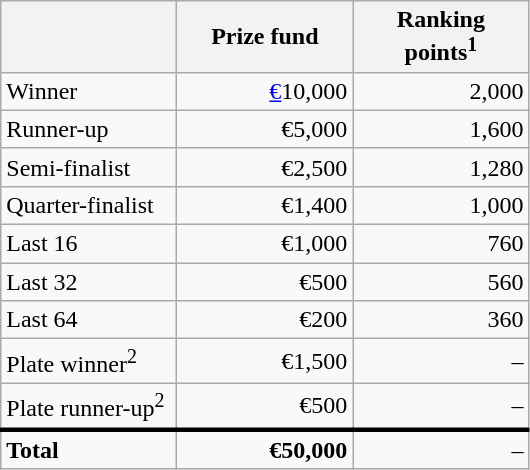<table class="wikitable">
<tr>
<th width=110px></th>
<th width=110px align="right">Prize fund</th>
<th width=110px align="right">Ranking points<sup>1</sup></th>
</tr>
<tr>
<td>Winner</td>
<td align="right"><a href='#'>€</a>10,000</td>
<td align="right">2,000</td>
</tr>
<tr>
<td>Runner-up</td>
<td align="right">€5,000</td>
<td align="right">1,600</td>
</tr>
<tr>
<td>Semi-finalist</td>
<td align="right">€2,500</td>
<td align="right">1,280</td>
</tr>
<tr>
<td>Quarter-finalist</td>
<td align="right">€1,400</td>
<td align="right">1,000</td>
</tr>
<tr>
<td>Last 16</td>
<td align="right">€1,000</td>
<td align="right">760</td>
</tr>
<tr>
<td>Last 32</td>
<td align="right">€500</td>
<td align="right">560</td>
</tr>
<tr>
<td>Last 64</td>
<td align="right">€200</td>
<td align="right">360</td>
</tr>
<tr>
<td>Plate winner<sup>2</sup></td>
<td align="right">€1,500</td>
<td align="right">–</td>
</tr>
<tr>
<td>Plate runner-up<sup>2</sup></td>
<td align="right">€500</td>
<td align="right">–</td>
</tr>
<tr style="border-top:medium solid">
<td><strong>Total</strong></td>
<td align="right"><strong>€50,000</strong></td>
<td align="right">–</td>
</tr>
</table>
